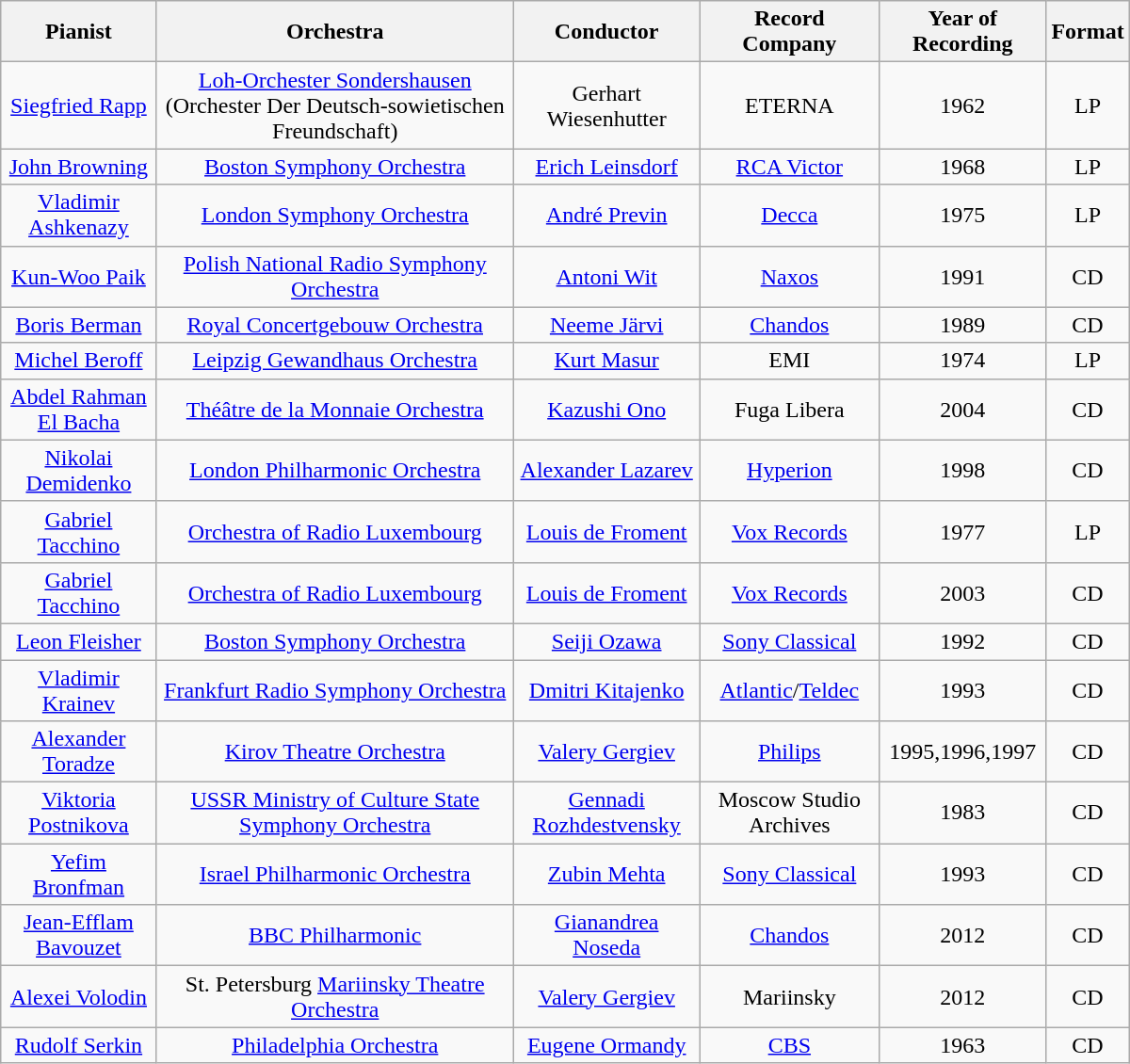<table class="wikitable" width="800px" style="text-align:center;">
<tr>
<th>Pianist</th>
<th>Orchestra</th>
<th>Conductor</th>
<th>Record Company</th>
<th>Year of Recording</th>
<th>Format</th>
</tr>
<tr>
<td><a href='#'>Siegfried Rapp</a></td>
<td><a href='#'>Loh-Orchester Sondershausen</a> (Orchester Der Deutsch-sowietischen Freundschaft)</td>
<td>Gerhart Wiesenhutter</td>
<td>ETERNA</td>
<td>1962</td>
<td>LP</td>
</tr>
<tr>
<td><a href='#'>John Browning</a></td>
<td><a href='#'>Boston Symphony Orchestra</a></td>
<td><a href='#'>Erich Leinsdorf</a></td>
<td><a href='#'>RCA Victor</a></td>
<td>1968</td>
<td>LP</td>
</tr>
<tr>
<td><a href='#'>Vladimir Ashkenazy</a></td>
<td><a href='#'>London Symphony Orchestra</a></td>
<td><a href='#'>André Previn</a></td>
<td><a href='#'>Decca</a></td>
<td>1975</td>
<td>LP</td>
</tr>
<tr>
<td><a href='#'>Kun-Woo Paik</a></td>
<td><a href='#'>Polish National Radio Symphony Orchestra</a></td>
<td><a href='#'>Antoni Wit</a></td>
<td><a href='#'>Naxos</a></td>
<td>1991</td>
<td>CD</td>
</tr>
<tr>
<td><a href='#'>Boris Berman</a></td>
<td><a href='#'>Royal Concertgebouw Orchestra</a></td>
<td><a href='#'>Neeme Järvi</a></td>
<td><a href='#'>Chandos</a></td>
<td>1989</td>
<td>CD</td>
</tr>
<tr>
<td><a href='#'>Michel Beroff</a></td>
<td><a href='#'>Leipzig Gewandhaus Orchestra</a></td>
<td><a href='#'>Kurt Masur</a></td>
<td>EMI</td>
<td>1974</td>
<td>LP</td>
</tr>
<tr>
<td><a href='#'>Abdel Rahman El Bacha</a></td>
<td><a href='#'>Théâtre de la Monnaie Orchestra</a></td>
<td><a href='#'>Kazushi Ono</a></td>
<td>Fuga Libera</td>
<td>2004</td>
<td>CD</td>
</tr>
<tr>
<td><a href='#'>Nikolai Demidenko</a></td>
<td><a href='#'>London Philharmonic Orchestra</a></td>
<td><a href='#'>Alexander Lazarev</a></td>
<td><a href='#'>Hyperion</a></td>
<td>1998</td>
<td>CD</td>
</tr>
<tr>
<td><a href='#'>Gabriel Tacchino</a></td>
<td><a href='#'>Orchestra of Radio Luxembourg</a></td>
<td><a href='#'>Louis de Froment</a></td>
<td><a href='#'>Vox Records</a></td>
<td>1977</td>
<td>LP</td>
</tr>
<tr>
<td><a href='#'>Gabriel Tacchino</a></td>
<td><a href='#'>Orchestra of Radio Luxembourg</a></td>
<td><a href='#'>Louis de Froment</a></td>
<td><a href='#'>Vox Records</a></td>
<td>2003</td>
<td>CD</td>
</tr>
<tr>
<td><a href='#'>Leon Fleisher</a></td>
<td><a href='#'>Boston Symphony Orchestra</a></td>
<td><a href='#'>Seiji Ozawa</a></td>
<td><a href='#'>Sony Classical</a></td>
<td>1992</td>
<td>CD</td>
</tr>
<tr>
<td><a href='#'>Vladimir Krainev</a></td>
<td><a href='#'>Frankfurt Radio Symphony Orchestra</a></td>
<td><a href='#'>Dmitri Kitajenko</a></td>
<td><a href='#'>Atlantic</a>/<a href='#'>Teldec</a></td>
<td>1993</td>
<td>CD</td>
</tr>
<tr>
<td><a href='#'>Alexander Toradze</a></td>
<td><a href='#'>Kirov Theatre Orchestra</a></td>
<td><a href='#'>Valery Gergiev</a></td>
<td><a href='#'>Philips</a></td>
<td>1995,1996,1997</td>
<td>CD</td>
</tr>
<tr>
<td><a href='#'>Viktoria Postnikova</a></td>
<td><a href='#'>USSR Ministry of Culture State Symphony Orchestra</a></td>
<td><a href='#'>Gennadi Rozhdestvensky</a></td>
<td>Moscow Studio Archives</td>
<td>1983</td>
<td>CD</td>
</tr>
<tr>
<td><a href='#'>Yefim Bronfman</a></td>
<td><a href='#'>Israel Philharmonic Orchestra</a></td>
<td><a href='#'>Zubin Mehta</a></td>
<td><a href='#'>Sony Classical</a></td>
<td>1993</td>
<td>CD</td>
</tr>
<tr>
<td><a href='#'>Jean-Efflam Bavouzet</a></td>
<td><a href='#'>BBC Philharmonic</a></td>
<td><a href='#'>Gianandrea Noseda</a></td>
<td><a href='#'>Chandos</a></td>
<td>2012</td>
<td>CD</td>
</tr>
<tr>
<td><a href='#'>Alexei Volodin</a></td>
<td>St. Petersburg <a href='#'>Mariinsky Theatre Orchestra</a></td>
<td><a href='#'>Valery Gergiev</a></td>
<td>Mariinsky</td>
<td>2012</td>
<td>CD</td>
</tr>
<tr>
<td><a href='#'>Rudolf Serkin</a></td>
<td><a href='#'>Philadelphia Orchestra</a></td>
<td><a href='#'>Eugene Ormandy</a></td>
<td><a href='#'>CBS</a></td>
<td>1963</td>
<td>CD</td>
</tr>
</table>
